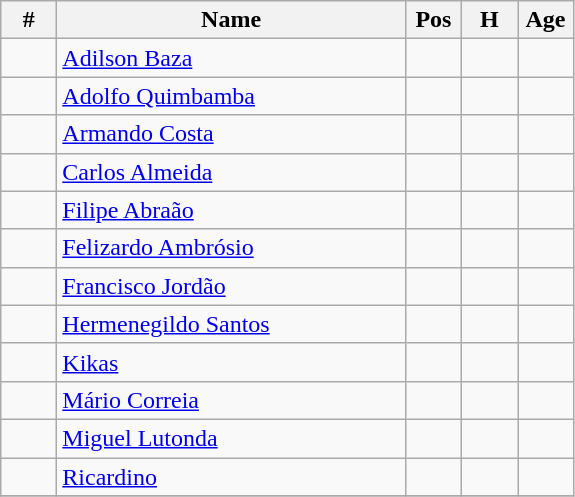<table class="wikitable">
<tr>
<th width="30">#</th>
<th width="225">Name</th>
<th width="30">Pos</th>
<th width="30">H</th>
<th width="30">Age</th>
</tr>
<tr>
<td></td>
<td> <a href='#'>Adilson Baza</a></td>
<td></td>
<td></td>
<td></td>
</tr>
<tr>
<td></td>
<td> <a href='#'>Adolfo Quimbamba</a></td>
<td></td>
<td></td>
<td></td>
</tr>
<tr>
<td></td>
<td> <a href='#'>Armando Costa</a></td>
<td></td>
<td></td>
<td></td>
</tr>
<tr>
<td></td>
<td> <a href='#'>Carlos Almeida</a></td>
<td></td>
<td></td>
<td></td>
</tr>
<tr>
<td></td>
<td> <a href='#'>Filipe Abraão</a></td>
<td></td>
<td></td>
<td></td>
</tr>
<tr>
<td></td>
<td> <a href='#'>Felizardo Ambrósio</a></td>
<td></td>
<td></td>
<td></td>
</tr>
<tr>
<td></td>
<td> <a href='#'>Francisco Jordão</a></td>
<td></td>
<td></td>
<td></td>
</tr>
<tr>
<td></td>
<td> <a href='#'>Hermenegildo Santos</a></td>
<td></td>
<td></td>
<td></td>
</tr>
<tr>
<td></td>
<td> <a href='#'>Kikas</a></td>
<td></td>
<td></td>
<td></td>
</tr>
<tr>
<td></td>
<td> <a href='#'>Mário Correia</a></td>
<td></td>
<td></td>
<td></td>
</tr>
<tr>
<td></td>
<td> <a href='#'>Miguel Lutonda</a></td>
<td></td>
<td></td>
<td></td>
</tr>
<tr>
<td></td>
<td> <a href='#'>Ricardino</a></td>
<td></td>
<td></td>
<td></td>
</tr>
<tr>
</tr>
</table>
